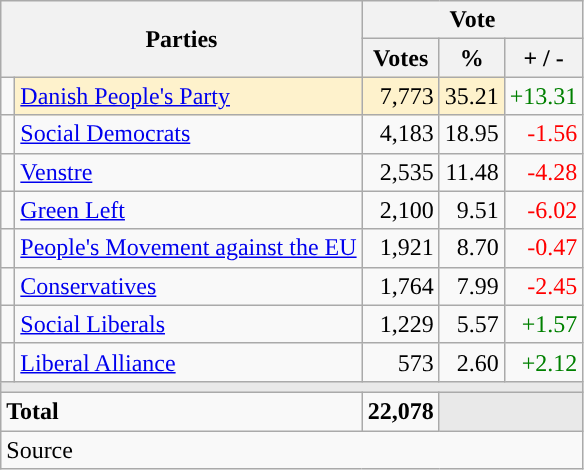<table class="wikitable" style="text-align:right;">
<tr>
<th style="text-align:centre;" rowspan="2" colspan="2" width="225">Parties</th>
<th colspan="3">Vote</th>
</tr>
<tr>
<th width="15">Votes</th>
<th width="15">%</th>
<th width="15">+ / -</th>
</tr>
<tr>
<td width="2" style="color:inherit;background:"></td>
<td bgcolor=#fef2cc   align="left"><a href='#'>Danish People's Party</a></td>
<td bgcolor=#fef2cc>7,773</td>
<td bgcolor=#fef2cc>35.21</td>
<td style=color:green;>+13.31</td>
</tr>
<tr>
<td width="2" style="color:inherit;background:"></td>
<td align="left"><a href='#'>Social Democrats</a></td>
<td>4,183</td>
<td>18.95</td>
<td style=color:red;>-1.56</td>
</tr>
<tr>
<td width="2" style="color:inherit;background:"></td>
<td align="left"><a href='#'>Venstre</a></td>
<td>2,535</td>
<td>11.48</td>
<td style=color:red;>-4.28</td>
</tr>
<tr>
<td width="2" style="color:inherit;background:"></td>
<td align="left"><a href='#'>Green Left</a></td>
<td>2,100</td>
<td>9.51</td>
<td style=color:red;>-6.02</td>
</tr>
<tr>
<td width="2" style="color:inherit;background:"></td>
<td align="left"><a href='#'>People's Movement against the EU</a></td>
<td>1,921</td>
<td>8.70</td>
<td style=color:red;>-0.47</td>
</tr>
<tr>
<td width="2" style="color:inherit;background:"></td>
<td align="left"><a href='#'>Conservatives</a></td>
<td>1,764</td>
<td>7.99</td>
<td style=color:red;>-2.45</td>
</tr>
<tr>
<td width="2" style="color:inherit;background:"></td>
<td align="left"><a href='#'>Social Liberals</a></td>
<td>1,229</td>
<td>5.57</td>
<td style=color:green;>+1.57</td>
</tr>
<tr>
<td width="2" style="color:inherit;background:"></td>
<td align="left"><a href='#'>Liberal Alliance</a></td>
<td>573</td>
<td>2.60</td>
<td style=color:green;>+2.12</td>
</tr>
<tr>
<td colspan="7" bgcolor="#E9E9E9"></td>
</tr>
<tr>
<td align="left" colspan="2"><strong>Total</strong></td>
<td><strong>22,078</strong></td>
<td bgcolor="#E9E9E9" colspan="2"></td>
</tr>
<tr>
<td align="left" colspan="6">Source</td>
</tr>
</table>
